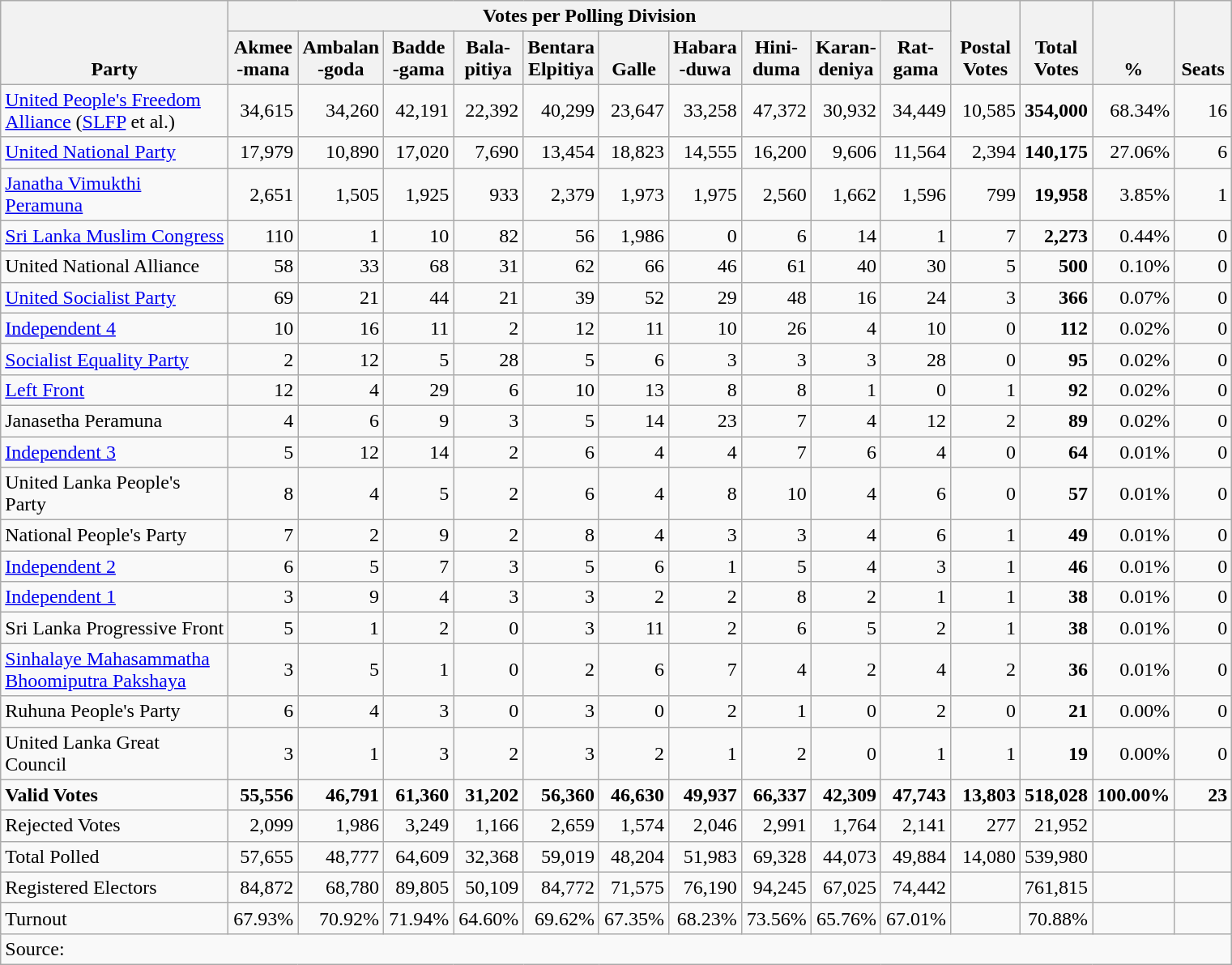<table class="wikitable" border="1" style="text-align:right;">
<tr>
<th rowspan="2" align="left" valign="bottom" width="180">Party</th>
<th colspan="10">Votes per Polling Division</th>
<th rowspan="2" align="center" valign="bottom" width="50">Postal<br>Votes</th>
<th rowspan="2" align="center" valign="bottom" width="50">Total Votes</th>
<th rowspan="2" align="center" valign="bottom" width="50">%</th>
<th rowspan="2" align="center" valign="bottom" width="40">Seats</th>
</tr>
<tr>
<th align="center" valign="bottom" width="50">Akmee<br>-mana</th>
<th align="center" valign="bottom" width="50">Ambalan<br>-goda</th>
<th align="center" valign="bottom" width="50">Badde<br>-gama</th>
<th align="center" valign="bottom" width="50">Bala-<br>pitiya</th>
<th align="center" valign="bottom" width="50">Bentara<br>Elpitiya</th>
<th align="center" valign="bottom" width="50">Galle</th>
<th align="center" valign="bottom" width="50">Habara<br>-duwa</th>
<th align="center" valign="bottom" width="50">Hini-<br>duma</th>
<th align="center" valign="bottom" width="50">Karan-<br>deniya</th>
<th align="center" valign="bottom" width="50">Rat-<br>gama</th>
</tr>
<tr>
<td align="left"><a href='#'>United People's Freedom Alliance</a> (<a href='#'>SLFP</a> et al.)</td>
<td>34,615</td>
<td>34,260</td>
<td>42,191</td>
<td>22,392</td>
<td>40,299</td>
<td>23,647</td>
<td>33,258</td>
<td>47,372</td>
<td>30,932</td>
<td>34,449</td>
<td>10,585</td>
<td><strong>354,000</strong></td>
<td>68.34%</td>
<td>16</td>
</tr>
<tr>
<td align="left"><a href='#'>United National Party</a></td>
<td>17,979</td>
<td>10,890</td>
<td>17,020</td>
<td>7,690</td>
<td>13,454</td>
<td>18,823</td>
<td>14,555</td>
<td>16,200</td>
<td>9,606</td>
<td>11,564</td>
<td>2,394</td>
<td><strong>140,175</strong></td>
<td>27.06%</td>
<td>6</td>
</tr>
<tr>
<td align="left"><a href='#'>Janatha Vimukthi Peramuna</a></td>
<td>2,651</td>
<td>1,505</td>
<td>1,925</td>
<td>933</td>
<td>2,379</td>
<td>1,973</td>
<td>1,975</td>
<td>2,560</td>
<td>1,662</td>
<td>1,596</td>
<td>799</td>
<td><strong>19,958</strong></td>
<td>3.85%</td>
<td>1</td>
</tr>
<tr>
<td align="left"><a href='#'>Sri Lanka Muslim Congress</a></td>
<td>110</td>
<td>1</td>
<td>10</td>
<td>82</td>
<td>56</td>
<td>1,986</td>
<td>0</td>
<td>6</td>
<td>14</td>
<td>1</td>
<td>7</td>
<td><strong>2,273</strong></td>
<td>0.44%</td>
<td>0</td>
</tr>
<tr>
<td align="left">United National Alliance</td>
<td>58</td>
<td>33</td>
<td>68</td>
<td>31</td>
<td>62</td>
<td>66</td>
<td>46</td>
<td>61</td>
<td>40</td>
<td>30</td>
<td>5</td>
<td><strong>500</strong></td>
<td>0.10%</td>
<td>0</td>
</tr>
<tr>
<td align="left"><a href='#'>United Socialist Party</a></td>
<td>69</td>
<td>21</td>
<td>44</td>
<td>21</td>
<td>39</td>
<td>52</td>
<td>29</td>
<td>48</td>
<td>16</td>
<td>24</td>
<td>3</td>
<td><strong>366</strong></td>
<td>0.07%</td>
<td>0</td>
</tr>
<tr>
<td align="left"><a href='#'>Independent 4</a></td>
<td>10</td>
<td>16</td>
<td>11</td>
<td>2</td>
<td>12</td>
<td>11</td>
<td>10</td>
<td>26</td>
<td>4</td>
<td>10</td>
<td>0</td>
<td><strong>112</strong></td>
<td>0.02%</td>
<td>0</td>
</tr>
<tr>
<td align="left"><a href='#'>Socialist Equality Party</a></td>
<td>2</td>
<td>12</td>
<td>5</td>
<td>28</td>
<td>5</td>
<td>6</td>
<td>3</td>
<td>3</td>
<td>3</td>
<td>28</td>
<td>0</td>
<td><strong>95</strong></td>
<td>0.02%</td>
<td>0</td>
</tr>
<tr>
<td align="left"><a href='#'>Left Front</a></td>
<td>12</td>
<td>4</td>
<td>29</td>
<td>6</td>
<td>10</td>
<td>13</td>
<td>8</td>
<td>8</td>
<td>1</td>
<td>0</td>
<td>1</td>
<td><strong>92</strong></td>
<td>0.02%</td>
<td>0</td>
</tr>
<tr>
<td align="left">Janasetha Peramuna</td>
<td>4</td>
<td>6</td>
<td>9</td>
<td>3</td>
<td>5</td>
<td>14</td>
<td>23</td>
<td>7</td>
<td>4</td>
<td>12</td>
<td>2</td>
<td><strong>89</strong></td>
<td>0.02%</td>
<td>0</td>
</tr>
<tr>
<td align="left"><a href='#'>Independent 3</a></td>
<td>5</td>
<td>12</td>
<td>14</td>
<td>2</td>
<td>6</td>
<td>4</td>
<td>4</td>
<td>7</td>
<td>6</td>
<td>4</td>
<td>0</td>
<td><strong>64</strong></td>
<td>0.01%</td>
<td>0</td>
</tr>
<tr>
<td align="left">United Lanka People's Party</td>
<td>8</td>
<td>4</td>
<td>5</td>
<td>2</td>
<td>6</td>
<td>4</td>
<td>8</td>
<td>10</td>
<td>4</td>
<td>6</td>
<td>0</td>
<td><strong>57</strong></td>
<td>0.01%</td>
<td>0</td>
</tr>
<tr>
<td align="left">National People's Party</td>
<td>7</td>
<td>2</td>
<td>9</td>
<td>2</td>
<td>8</td>
<td>4</td>
<td>3</td>
<td>3</td>
<td>4</td>
<td>6</td>
<td>1</td>
<td><strong>49</strong></td>
<td>0.01%</td>
<td>0</td>
</tr>
<tr>
<td align="left"><a href='#'>Independent 2</a></td>
<td>6</td>
<td>5</td>
<td>7</td>
<td>3</td>
<td>5</td>
<td>6</td>
<td>1</td>
<td>5</td>
<td>4</td>
<td>3</td>
<td>1</td>
<td><strong>46</strong></td>
<td>0.01%</td>
<td>0</td>
</tr>
<tr>
<td align="left"><a href='#'>Independent 1</a></td>
<td>3</td>
<td>9</td>
<td>4</td>
<td>3</td>
<td>3</td>
<td>2</td>
<td>2</td>
<td>8</td>
<td>2</td>
<td>1</td>
<td>1</td>
<td><strong>38</strong></td>
<td>0.01%</td>
<td>0</td>
</tr>
<tr>
<td align="left">Sri Lanka Progressive Front</td>
<td>5</td>
<td>1</td>
<td>2</td>
<td>0</td>
<td>3</td>
<td>11</td>
<td>2</td>
<td>6</td>
<td>5</td>
<td>2</td>
<td>1</td>
<td><strong>38</strong></td>
<td>0.01%</td>
<td>0</td>
</tr>
<tr>
<td align="left"><a href='#'>Sinhalaye Mahasammatha Bhoomiputra Pakshaya</a></td>
<td>3</td>
<td>5</td>
<td>1</td>
<td>0</td>
<td>2</td>
<td>6</td>
<td>7</td>
<td>4</td>
<td>2</td>
<td>4</td>
<td>2</td>
<td><strong>36</strong></td>
<td>0.01%</td>
<td>0</td>
</tr>
<tr>
<td align="left">Ruhuna People's Party</td>
<td>6</td>
<td>4</td>
<td>3</td>
<td>0</td>
<td>3</td>
<td>0</td>
<td>2</td>
<td>1</td>
<td>0</td>
<td>2</td>
<td>0</td>
<td><strong>21</strong></td>
<td>0.00%</td>
<td>0</td>
</tr>
<tr>
<td align="left">United Lanka Great Council</td>
<td>3</td>
<td>1</td>
<td>3</td>
<td>2</td>
<td>3</td>
<td>2</td>
<td>1</td>
<td>2</td>
<td>0</td>
<td>1</td>
<td>1</td>
<td><strong>19</strong></td>
<td>0.00%</td>
<td>0</td>
</tr>
<tr>
<td align="left"><strong>Valid Votes</strong></td>
<td><strong>55,556</strong></td>
<td><strong>46,791</strong></td>
<td><strong>61,360</strong></td>
<td><strong>31,202</strong></td>
<td><strong>56,360</strong></td>
<td><strong>46,630</strong></td>
<td><strong>49,937</strong></td>
<td><strong>66,337</strong></td>
<td><strong>42,309</strong></td>
<td><strong>47,743</strong></td>
<td><strong>13,803</strong></td>
<td><strong>518,028</strong></td>
<td><strong>100.00%</strong></td>
<td><strong>23</strong></td>
</tr>
<tr>
<td align="left">Rejected Votes</td>
<td>2,099</td>
<td>1,986</td>
<td>3,249</td>
<td>1,166</td>
<td>2,659</td>
<td>1,574</td>
<td>2,046</td>
<td>2,991</td>
<td>1,764</td>
<td>2,141</td>
<td>277</td>
<td>21,952</td>
<td></td>
<td></td>
</tr>
<tr>
<td align="left">Total Polled</td>
<td>57,655</td>
<td>48,777</td>
<td>64,609</td>
<td>32,368</td>
<td>59,019</td>
<td>48,204</td>
<td>51,983</td>
<td>69,328</td>
<td>44,073</td>
<td>49,884</td>
<td>14,080</td>
<td>539,980</td>
<td></td>
<td></td>
</tr>
<tr>
<td align="left">Registered Electors</td>
<td>84,872</td>
<td>68,780</td>
<td>89,805</td>
<td>50,109</td>
<td>84,772</td>
<td>71,575</td>
<td>76,190</td>
<td>94,245</td>
<td>67,025</td>
<td>74,442</td>
<td></td>
<td>761,815</td>
<td></td>
<td></td>
</tr>
<tr>
<td align="left">Turnout</td>
<td>67.93%</td>
<td>70.92%</td>
<td>71.94%</td>
<td>64.60%</td>
<td>69.62%</td>
<td>67.35%</td>
<td>68.23%</td>
<td>73.56%</td>
<td>65.76%</td>
<td>67.01%</td>
<td></td>
<td>70.88%</td>
<td></td>
<td></td>
</tr>
<tr>
<td colspan="16" align="left">Source:</td>
</tr>
</table>
